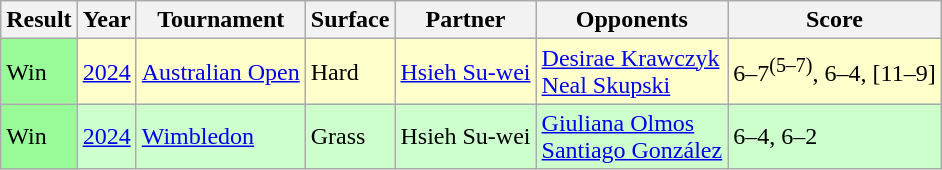<table class="sortable wikitable">
<tr>
<th>Result</th>
<th>Year</th>
<th>Tournament</th>
<th>Surface</th>
<th>Partner</th>
<th>Opponents</th>
<th class="unsortable">Score</th>
</tr>
<tr style="background:#FFFFCC;">
<td bgcolor=98fb98>Win</td>
<td><a href='#'>2024</a></td>
<td><a href='#'>Australian Open</a></td>
<td>Hard</td>
<td> <a href='#'>Hsieh Su-wei</a></td>
<td> <a href='#'>Desirae Krawczyk</a><br> <a href='#'>Neal Skupski</a></td>
<td>6–7<sup>(5–7)</sup>, 6–4, [11–9]</td>
</tr>
<tr style="background:#CCFFCC;">
<td bgcolor=98fb98>Win</td>
<td><a href='#'>2024</a></td>
<td><a href='#'>Wimbledon</a></td>
<td>Grass</td>
<td> Hsieh Su-wei</td>
<td> <a href='#'>Giuliana Olmos</a> <br>  <a href='#'>Santiago González</a></td>
<td>6–4, 6–2</td>
</tr>
</table>
